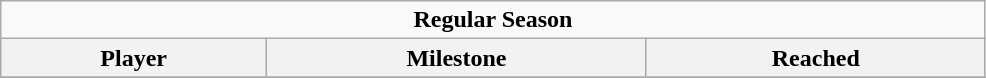<table class="wikitable" width="52%" style="text-align:center">
<tr>
<td colspan="10" align="center"><strong>Regular Season</strong></td>
</tr>
<tr>
<th>Player</th>
<th>Milestone</th>
<th>Reached</th>
</tr>
<tr>
</tr>
</table>
